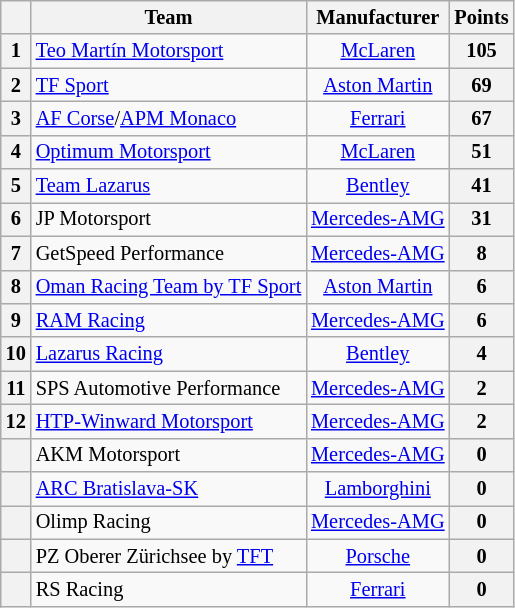<table class="wikitable" style="font-size:85%; text-align:center">
<tr>
<th valign="middle"></th>
<th>Team</th>
<th>Manufacturer</th>
<th>Points</th>
</tr>
<tr>
<th>1</th>
<td align="left"> <a href='#'>Teo Martín Motorsport</a></td>
<td><a href='#'>McLaren</a></td>
<th>105</th>
</tr>
<tr>
<th>2</th>
<td align="left"> <a href='#'>TF Sport</a></td>
<td><a href='#'>Aston Martin</a></td>
<th>69</th>
</tr>
<tr>
<th>3</th>
<td align="left"> <a href='#'>AF Corse</a>/<a href='#'>APM Monaco</a></td>
<td><a href='#'>Ferrari</a></td>
<th>67</th>
</tr>
<tr>
<th>4</th>
<td align="left"> <a href='#'>Optimum Motorsport</a></td>
<td><a href='#'>McLaren</a></td>
<th>51</th>
</tr>
<tr>
<th>5</th>
<td align="left"> <a href='#'>Team Lazarus</a></td>
<td><a href='#'>Bentley</a></td>
<th>41</th>
</tr>
<tr>
<th>6</th>
<td align="left"> JP Motorsport</td>
<td><a href='#'>Mercedes-AMG</a></td>
<th>31</th>
</tr>
<tr>
<th>7</th>
<td align="left"> GetSpeed Performance</td>
<td><a href='#'>Mercedes-AMG</a></td>
<th>8</th>
</tr>
<tr>
<th>8</th>
<td align="left"> <a href='#'>Oman Racing Team by TF Sport</a></td>
<td><a href='#'>Aston Martin</a></td>
<th>6</th>
</tr>
<tr>
<th>9</th>
<td align="left"> <a href='#'>RAM Racing</a></td>
<td><a href='#'>Mercedes-AMG</a></td>
<th>6</th>
</tr>
<tr>
<th>10</th>
<td align="left"> <a href='#'>Lazarus Racing</a></td>
<td><a href='#'>Bentley</a></td>
<th>4</th>
</tr>
<tr>
<th>11</th>
<td align="left"> SPS Automotive Performance</td>
<td><a href='#'>Mercedes-AMG</a></td>
<th>2</th>
</tr>
<tr>
<th>12</th>
<td align="left"> <a href='#'>HTP-Winward Motorsport</a></td>
<td><a href='#'>Mercedes-AMG</a></td>
<th>2</th>
</tr>
<tr>
<th></th>
<td align="left"> AKM Motorsport</td>
<td><a href='#'>Mercedes-AMG</a></td>
<th>0</th>
</tr>
<tr>
<th></th>
<td align="left"> <a href='#'>ARC Bratislava-SK</a></td>
<td><a href='#'>Lamborghini</a></td>
<th>0</th>
</tr>
<tr>
<th></th>
<td align="left"> Olimp Racing</td>
<td><a href='#'>Mercedes-AMG</a></td>
<th>0</th>
</tr>
<tr>
<th></th>
<td align="left"> PZ Oberer Zürichsee by <a href='#'>TFT</a></td>
<td><a href='#'>Porsche</a></td>
<th>0</th>
</tr>
<tr>
<th></th>
<td align="left"> RS Racing</td>
<td><a href='#'>Ferrari</a></td>
<th>0</th>
</tr>
</table>
